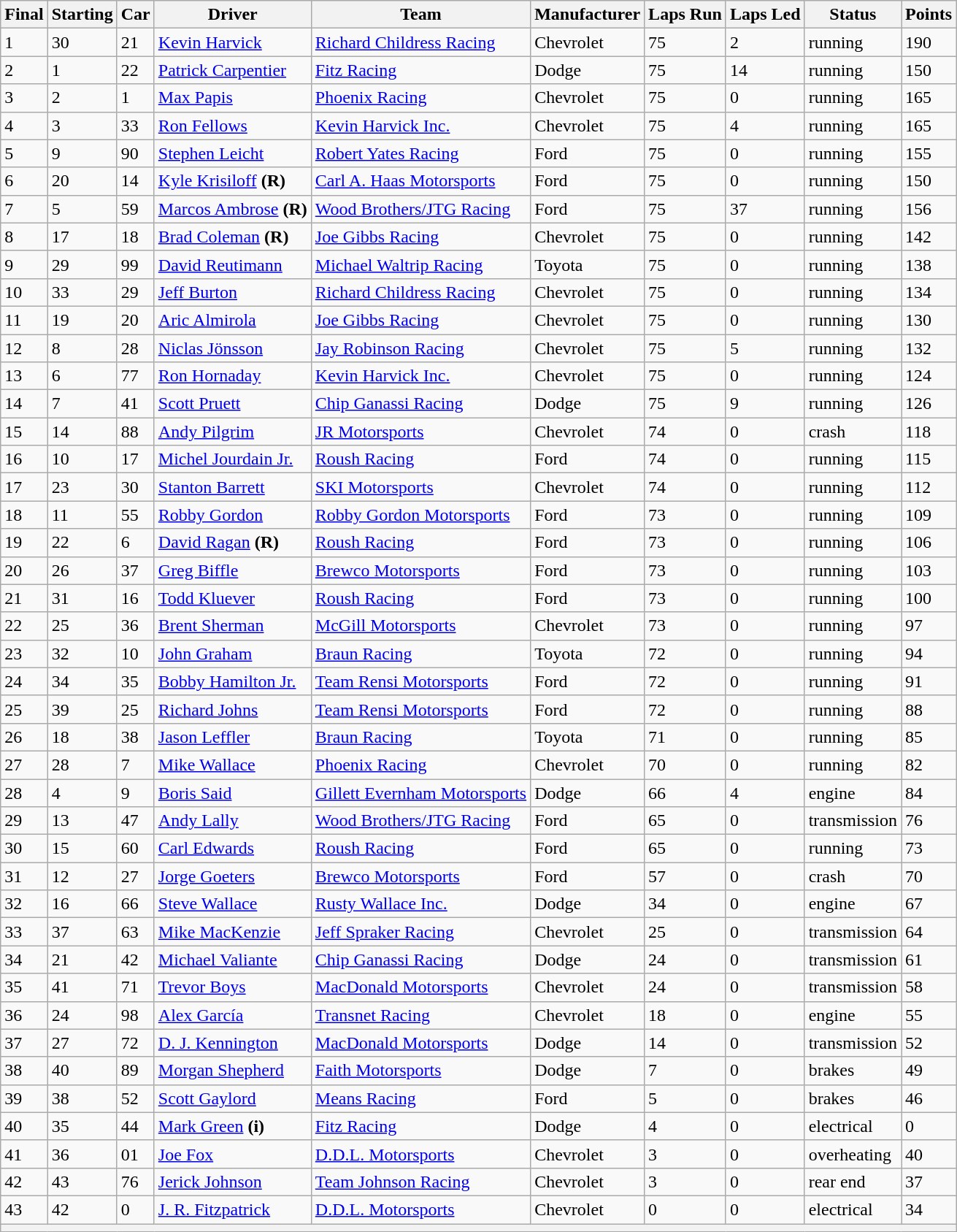<table class="sortable wikitable" border="1">
<tr>
<th>Final</th>
<th>Starting</th>
<th>Car</th>
<th>Driver</th>
<th>Team</th>
<th>Manufacturer</th>
<th>Laps Run</th>
<th>Laps Led</th>
<th>Status</th>
<th>Points</th>
</tr>
<tr>
<td>1</td>
<td>30</td>
<td>21</td>
<td><a href='#'>Kevin Harvick</a></td>
<td><a href='#'>Richard Childress Racing</a></td>
<td>Chevrolet</td>
<td>75</td>
<td>2</td>
<td>running</td>
<td>190</td>
</tr>
<tr>
<td>2</td>
<td>1</td>
<td>22</td>
<td><a href='#'>Patrick Carpentier</a></td>
<td><a href='#'>Fitz Racing</a></td>
<td>Dodge</td>
<td>75</td>
<td>14</td>
<td>running</td>
<td>150</td>
</tr>
<tr>
<td>3</td>
<td>2</td>
<td>1</td>
<td><a href='#'>Max Papis</a></td>
<td><a href='#'>Phoenix Racing</a></td>
<td>Chevrolet</td>
<td>75</td>
<td>0</td>
<td>running</td>
<td>165</td>
</tr>
<tr>
<td>4</td>
<td>3</td>
<td>33</td>
<td><a href='#'>Ron Fellows</a></td>
<td><a href='#'>Kevin Harvick Inc.</a></td>
<td>Chevrolet</td>
<td>75</td>
<td>4</td>
<td>running</td>
<td>165</td>
</tr>
<tr>
<td>5</td>
<td>9</td>
<td>90</td>
<td><a href='#'>Stephen Leicht</a></td>
<td><a href='#'>Robert Yates Racing</a></td>
<td>Ford</td>
<td>75</td>
<td>0</td>
<td>running</td>
<td>155</td>
</tr>
<tr>
<td>6</td>
<td>20</td>
<td>14</td>
<td><a href='#'>Kyle Krisiloff</a> <strong>(R)</strong></td>
<td><a href='#'>Carl A. Haas Motorsports</a></td>
<td>Ford</td>
<td>75</td>
<td>0</td>
<td>running</td>
<td>150</td>
</tr>
<tr>
<td>7</td>
<td>5</td>
<td>59</td>
<td><a href='#'>Marcos Ambrose</a> <strong>(R)</strong></td>
<td><a href='#'>Wood Brothers/JTG Racing</a></td>
<td>Ford</td>
<td>75</td>
<td>37</td>
<td>running</td>
<td>156</td>
</tr>
<tr>
<td>8</td>
<td>17</td>
<td>18</td>
<td><a href='#'>Brad Coleman</a> <strong>(R)</strong></td>
<td><a href='#'>Joe Gibbs Racing</a></td>
<td>Chevrolet</td>
<td>75</td>
<td>0</td>
<td>running</td>
<td>142</td>
</tr>
<tr>
<td>9</td>
<td>29</td>
<td>99</td>
<td><a href='#'>David Reutimann</a></td>
<td><a href='#'>Michael Waltrip Racing</a></td>
<td>Toyota</td>
<td>75</td>
<td>0</td>
<td>running</td>
<td>138</td>
</tr>
<tr>
<td>10</td>
<td>33</td>
<td>29</td>
<td><a href='#'>Jeff Burton</a></td>
<td><a href='#'>Richard Childress Racing</a></td>
<td>Chevrolet</td>
<td>75</td>
<td>0</td>
<td>running</td>
<td>134</td>
</tr>
<tr>
<td>11</td>
<td>19</td>
<td>20</td>
<td><a href='#'>Aric Almirola</a></td>
<td><a href='#'>Joe Gibbs Racing</a></td>
<td>Chevrolet</td>
<td>75</td>
<td>0</td>
<td>running</td>
<td>130</td>
</tr>
<tr>
<td>12</td>
<td>8</td>
<td>28</td>
<td><a href='#'>Niclas Jönsson</a></td>
<td><a href='#'>Jay Robinson Racing</a></td>
<td>Chevrolet</td>
<td>75</td>
<td>5</td>
<td>running</td>
<td>132</td>
</tr>
<tr>
<td>13</td>
<td>6</td>
<td>77</td>
<td><a href='#'>Ron Hornaday</a></td>
<td><a href='#'>Kevin Harvick Inc.</a></td>
<td>Chevrolet</td>
<td>75</td>
<td>0</td>
<td>running</td>
<td>124</td>
</tr>
<tr>
<td>14</td>
<td>7</td>
<td>41</td>
<td><a href='#'>Scott Pruett</a></td>
<td><a href='#'>Chip Ganassi Racing</a></td>
<td>Dodge</td>
<td>75</td>
<td>9</td>
<td>running</td>
<td>126</td>
</tr>
<tr>
<td>15</td>
<td>14</td>
<td>88</td>
<td><a href='#'>Andy Pilgrim</a></td>
<td><a href='#'>JR Motorsports</a></td>
<td>Chevrolet</td>
<td>74</td>
<td>0</td>
<td>crash</td>
<td>118</td>
</tr>
<tr>
<td>16</td>
<td>10</td>
<td>17</td>
<td><a href='#'>Michel Jourdain Jr.</a></td>
<td><a href='#'>Roush Racing</a></td>
<td>Ford</td>
<td>74</td>
<td>0</td>
<td>running</td>
<td>115</td>
</tr>
<tr>
<td>17</td>
<td>23</td>
<td>30</td>
<td><a href='#'>Stanton Barrett</a></td>
<td><a href='#'>SKI Motorsports</a></td>
<td>Chevrolet</td>
<td>74</td>
<td>0</td>
<td>running</td>
<td>112</td>
</tr>
<tr>
<td>18</td>
<td>11</td>
<td>55</td>
<td><a href='#'>Robby Gordon</a></td>
<td><a href='#'>Robby Gordon Motorsports</a></td>
<td>Ford</td>
<td>73</td>
<td>0</td>
<td>running</td>
<td>109</td>
</tr>
<tr>
<td>19</td>
<td>22</td>
<td>6</td>
<td><a href='#'>David Ragan</a> <strong>(R)</strong></td>
<td><a href='#'>Roush Racing</a></td>
<td>Ford</td>
<td>73</td>
<td>0</td>
<td>running</td>
<td>106</td>
</tr>
<tr>
<td>20</td>
<td>26</td>
<td>37</td>
<td><a href='#'>Greg Biffle</a></td>
<td><a href='#'>Brewco Motorsports</a></td>
<td>Ford</td>
<td>73</td>
<td>0</td>
<td>running</td>
<td>103</td>
</tr>
<tr>
<td>21</td>
<td>31</td>
<td>16</td>
<td><a href='#'>Todd Kluever</a></td>
<td><a href='#'>Roush Racing</a></td>
<td>Ford</td>
<td>73</td>
<td>0</td>
<td>running</td>
<td>100</td>
</tr>
<tr>
<td>22</td>
<td>25</td>
<td>36</td>
<td><a href='#'>Brent Sherman</a></td>
<td><a href='#'>McGill Motorsports</a></td>
<td>Chevrolet</td>
<td>73</td>
<td>0</td>
<td>running</td>
<td>97</td>
</tr>
<tr>
<td>23</td>
<td>32</td>
<td>10</td>
<td><a href='#'>John Graham</a></td>
<td><a href='#'>Braun Racing</a></td>
<td>Toyota</td>
<td>72</td>
<td>0</td>
<td>running</td>
<td>94</td>
</tr>
<tr>
<td>24</td>
<td>34</td>
<td>35</td>
<td><a href='#'>Bobby Hamilton Jr.</a></td>
<td><a href='#'>Team Rensi Motorsports</a></td>
<td>Ford</td>
<td>72</td>
<td>0</td>
<td>running</td>
<td>91</td>
</tr>
<tr>
<td>25</td>
<td>39</td>
<td>25</td>
<td><a href='#'>Richard Johns</a></td>
<td><a href='#'>Team Rensi Motorsports</a></td>
<td>Ford</td>
<td>72</td>
<td>0</td>
<td>running</td>
<td>88</td>
</tr>
<tr>
<td>26</td>
<td>18</td>
<td>38</td>
<td><a href='#'>Jason Leffler</a></td>
<td><a href='#'>Braun Racing</a></td>
<td>Toyota</td>
<td>71</td>
<td>0</td>
<td>running</td>
<td>85</td>
</tr>
<tr>
<td>27</td>
<td>28</td>
<td>7</td>
<td><a href='#'>Mike Wallace</a></td>
<td><a href='#'>Phoenix Racing</a></td>
<td>Chevrolet</td>
<td>70</td>
<td>0</td>
<td>running</td>
<td>82</td>
</tr>
<tr>
<td>28</td>
<td>4</td>
<td>9</td>
<td><a href='#'>Boris Said</a></td>
<td><a href='#'>Gillett Evernham Motorsports</a></td>
<td>Dodge</td>
<td>66</td>
<td>4</td>
<td>engine</td>
<td>84</td>
</tr>
<tr>
<td>29</td>
<td>13</td>
<td>47</td>
<td><a href='#'>Andy Lally</a></td>
<td><a href='#'>Wood Brothers/JTG Racing</a></td>
<td>Ford</td>
<td>65</td>
<td>0</td>
<td>transmission</td>
<td>76</td>
</tr>
<tr>
<td>30</td>
<td>15</td>
<td>60</td>
<td><a href='#'>Carl Edwards</a></td>
<td><a href='#'>Roush Racing</a></td>
<td>Ford</td>
<td>65</td>
<td>0</td>
<td>running</td>
<td>73</td>
</tr>
<tr>
<td>31</td>
<td>12</td>
<td>27</td>
<td><a href='#'>Jorge Goeters</a></td>
<td><a href='#'>Brewco Motorsports</a></td>
<td>Ford</td>
<td>57</td>
<td>0</td>
<td>crash</td>
<td>70</td>
</tr>
<tr>
<td>32</td>
<td>16</td>
<td>66</td>
<td><a href='#'>Steve Wallace</a></td>
<td><a href='#'>Rusty Wallace Inc.</a></td>
<td>Dodge</td>
<td>34</td>
<td>0</td>
<td>engine</td>
<td>67</td>
</tr>
<tr>
<td>33</td>
<td>37</td>
<td>63</td>
<td><a href='#'>Mike MacKenzie</a></td>
<td><a href='#'>Jeff Spraker Racing</a></td>
<td>Chevrolet</td>
<td>25</td>
<td>0</td>
<td>transmission</td>
<td>64</td>
</tr>
<tr>
<td>34</td>
<td>21</td>
<td>42</td>
<td><a href='#'>Michael Valiante</a></td>
<td><a href='#'>Chip Ganassi Racing</a></td>
<td>Dodge</td>
<td>24</td>
<td>0</td>
<td>transmission</td>
<td>61</td>
</tr>
<tr>
<td>35</td>
<td>41</td>
<td>71</td>
<td><a href='#'>Trevor Boys</a></td>
<td><a href='#'>MacDonald Motorsports</a></td>
<td>Chevrolet</td>
<td>24</td>
<td>0</td>
<td>transmission</td>
<td>58</td>
</tr>
<tr>
<td>36</td>
<td>24</td>
<td>98</td>
<td><a href='#'>Alex García</a></td>
<td><a href='#'>Transnet Racing</a></td>
<td>Chevrolet</td>
<td>18</td>
<td>0</td>
<td>engine</td>
<td>55</td>
</tr>
<tr>
<td>37</td>
<td>27</td>
<td>72</td>
<td><a href='#'>D. J. Kennington</a></td>
<td><a href='#'>MacDonald Motorsports</a></td>
<td>Dodge</td>
<td>14</td>
<td>0</td>
<td>transmission</td>
<td>52</td>
</tr>
<tr>
<td>38</td>
<td>40</td>
<td>89</td>
<td><a href='#'>Morgan Shepherd</a></td>
<td><a href='#'>Faith Motorsports</a></td>
<td>Dodge</td>
<td>7</td>
<td>0</td>
<td>brakes</td>
<td>49</td>
</tr>
<tr>
<td>39</td>
<td>38</td>
<td>52</td>
<td><a href='#'>Scott Gaylord</a></td>
<td><a href='#'>Means Racing</a></td>
<td>Ford</td>
<td>5</td>
<td>0</td>
<td>brakes</td>
<td>46</td>
</tr>
<tr>
<td>40</td>
<td>35</td>
<td>44</td>
<td><a href='#'>Mark Green</a> <strong>(i)</strong></td>
<td><a href='#'>Fitz Racing</a></td>
<td>Dodge</td>
<td>4</td>
<td>0</td>
<td>electrical</td>
<td>0</td>
</tr>
<tr>
<td>41</td>
<td>36</td>
<td>01</td>
<td><a href='#'>Joe Fox</a></td>
<td><a href='#'>D.D.L. Motorsports</a></td>
<td>Chevrolet</td>
<td>3</td>
<td>0</td>
<td>overheating</td>
<td>40</td>
</tr>
<tr>
<td>42</td>
<td>43</td>
<td>76</td>
<td><a href='#'>Jerick Johnson</a></td>
<td><a href='#'>Team Johnson Racing</a></td>
<td>Chevrolet</td>
<td>3</td>
<td>0</td>
<td>rear end</td>
<td>37</td>
</tr>
<tr>
<td>43</td>
<td>42</td>
<td>0</td>
<td><a href='#'>J. R. Fitzpatrick</a></td>
<td><a href='#'>D.D.L. Motorsports</a></td>
<td>Chevrolet</td>
<td>0</td>
<td>0</td>
<td>electrical</td>
<td>34</td>
</tr>
<tr>
<th colspan="10"></th>
</tr>
</table>
